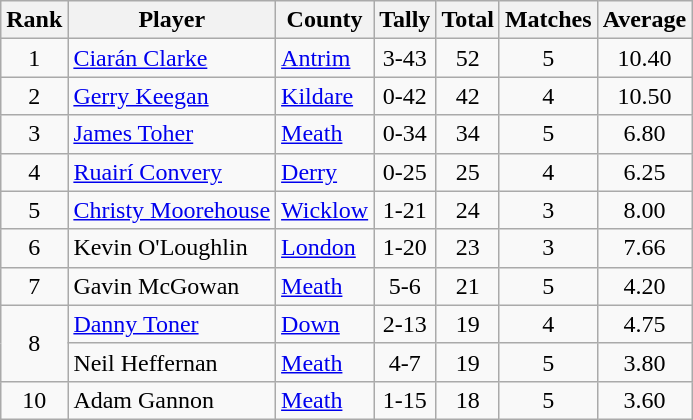<table class="wikitable">
<tr>
<th>Rank</th>
<th>Player</th>
<th>County</th>
<th>Tally</th>
<th>Total</th>
<th>Matches</th>
<th>Average</th>
</tr>
<tr>
<td rowspan=1 align=center>1</td>
<td><a href='#'>Ciarán Clarke</a></td>
<td><a href='#'>Antrim</a></td>
<td align=center>3-43</td>
<td align=center>52</td>
<td align=center>5</td>
<td align=center>10.40</td>
</tr>
<tr>
<td rowspan=1 align=center>2</td>
<td><a href='#'>Gerry Keegan</a></td>
<td><a href='#'>Kildare</a></td>
<td align=center>0-42</td>
<td align=center>42</td>
<td align=center>4</td>
<td align=center>10.50</td>
</tr>
<tr>
<td rowspan=1 align=center>3</td>
<td><a href='#'>James Toher</a></td>
<td><a href='#'>Meath</a></td>
<td align=center>0-34</td>
<td align=center>34</td>
<td align=center>5</td>
<td align=center>6.80</td>
</tr>
<tr>
<td rowspan=1 align=center>4</td>
<td><a href='#'>Ruairí Convery</a></td>
<td><a href='#'>Derry</a></td>
<td align=center>0-25</td>
<td align=center>25</td>
<td align=center>4</td>
<td align=center>6.25</td>
</tr>
<tr>
<td rowspan=1 align=center>5</td>
<td><a href='#'>Christy Moorehouse</a></td>
<td><a href='#'>Wicklow</a></td>
<td align=center>1-21</td>
<td align=center>24</td>
<td align=center>3</td>
<td align=center>8.00</td>
</tr>
<tr>
<td rowspan=1 align=center>6</td>
<td>Kevin O'Loughlin</td>
<td><a href='#'>London</a></td>
<td align=center>1-20</td>
<td align=center>23</td>
<td align=center>3</td>
<td align=center>7.66</td>
</tr>
<tr>
<td rowspan=1 align=center>7</td>
<td>Gavin McGowan</td>
<td><a href='#'>Meath</a></td>
<td align=center>5-6</td>
<td align=center>21</td>
<td align=center>5</td>
<td align=center>4.20</td>
</tr>
<tr>
<td rowspan=2 align=center>8</td>
<td><a href='#'>Danny Toner</a></td>
<td><a href='#'>Down</a></td>
<td align=center>2-13</td>
<td align=center>19</td>
<td align=center>4</td>
<td align=center>4.75</td>
</tr>
<tr>
<td>Neil Heffernan</td>
<td><a href='#'>Meath</a></td>
<td align=center>4-7</td>
<td align=center>19</td>
<td align=center>5</td>
<td align=center>3.80</td>
</tr>
<tr>
<td rowspan=1 align=center>10</td>
<td>Adam Gannon</td>
<td><a href='#'>Meath</a></td>
<td align=center>1-15</td>
<td align=center>18</td>
<td align=center>5</td>
<td align=center>3.60</td>
</tr>
</table>
